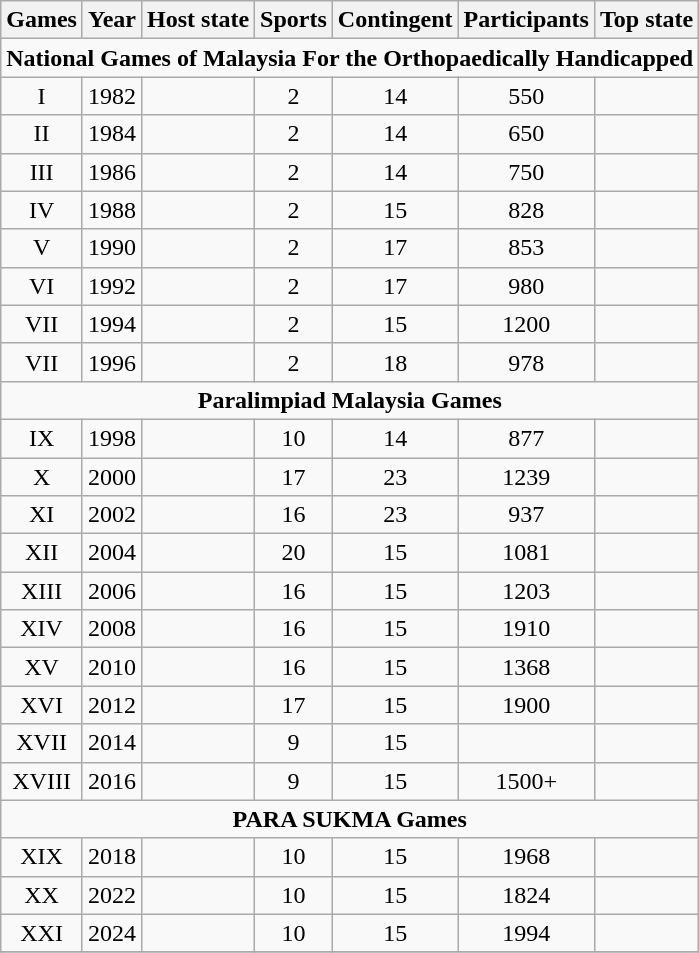<table class="wikitable sortable" style="font-size:100%; text-align:center;">
<tr>
<th>Games</th>
<th>Year</th>
<th>Host state</th>
<th>Sports</th>
<th>Contingent</th>
<th>Participants</th>
<th>Top state</th>
</tr>
<tr>
<td colspan="7"><strong>National Games of Malaysia For the Orthopaedically Handicapped</strong></td>
</tr>
<tr>
<td>I</td>
<td>1982</td>
<td></td>
<td>2</td>
<td>14</td>
<td>550</td>
<td></td>
</tr>
<tr>
<td>II</td>
<td>1984</td>
<td></td>
<td>2</td>
<td>14</td>
<td>650</td>
<td></td>
</tr>
<tr>
<td>III</td>
<td>1986</td>
<td></td>
<td>2</td>
<td>14</td>
<td>750</td>
<td></td>
</tr>
<tr>
<td>IV</td>
<td>1988</td>
<td></td>
<td>2</td>
<td>15</td>
<td>828</td>
<td></td>
</tr>
<tr>
<td>V</td>
<td>1990</td>
<td></td>
<td>2</td>
<td>17</td>
<td>853</td>
<td></td>
</tr>
<tr>
<td>VI</td>
<td>1992</td>
<td></td>
<td>2</td>
<td>17</td>
<td>980</td>
<td></td>
</tr>
<tr>
<td>VII</td>
<td>1994</td>
<td></td>
<td>2</td>
<td>15</td>
<td>1200</td>
<td></td>
</tr>
<tr>
<td>VII</td>
<td>1996</td>
<td></td>
<td>2</td>
<td>18</td>
<td>978</td>
<td></td>
</tr>
<tr>
<td colspan="7"><strong>Paralimpiad Malaysia Games</strong></td>
</tr>
<tr>
<td>IX</td>
<td>1998</td>
<td></td>
<td>10</td>
<td>14</td>
<td>877</td>
<td></td>
</tr>
<tr>
<td>X</td>
<td>2000</td>
<td></td>
<td>17</td>
<td>23</td>
<td>1239</td>
<td></td>
</tr>
<tr>
<td>XI</td>
<td>2002</td>
<td></td>
<td>16</td>
<td>23</td>
<td>937</td>
<td></td>
</tr>
<tr>
<td>XII</td>
<td>2004</td>
<td></td>
<td>20</td>
<td>15</td>
<td>1081</td>
<td></td>
</tr>
<tr>
<td>XIII</td>
<td>2006</td>
<td></td>
<td>16</td>
<td>15</td>
<td>1203</td>
<td></td>
</tr>
<tr>
<td>XIV</td>
<td>2008</td>
<td></td>
<td>16</td>
<td>15</td>
<td>1910</td>
<td></td>
</tr>
<tr>
<td>XV</td>
<td>2010</td>
<td></td>
<td>16</td>
<td>15</td>
<td>1368</td>
<td></td>
</tr>
<tr>
<td>XVI</td>
<td>2012</td>
<td></td>
<td>17</td>
<td>15</td>
<td>1900</td>
<td></td>
</tr>
<tr>
<td>XVII</td>
<td>2014</td>
<td></td>
<td>9</td>
<td>15</td>
<td></td>
<td></td>
</tr>
<tr>
<td>XVIII</td>
<td>2016</td>
<td></td>
<td>9</td>
<td>15</td>
<td>1500+</td>
<td></td>
</tr>
<tr>
<td colspan="7"><strong>PARA SUKMA Games</strong></td>
</tr>
<tr>
<td>XIX</td>
<td>2018</td>
<td></td>
<td>10</td>
<td>15</td>
<td>1968</td>
<td></td>
</tr>
<tr>
<td>XX</td>
<td>2022</td>
<td></td>
<td>10</td>
<td>15</td>
<td>1824</td>
<td></td>
</tr>
<tr>
<td>XXI</td>
<td>2024</td>
<td></td>
<td>10</td>
<td>15</td>
<td>1994</td>
<td></td>
</tr>
<tr>
</tr>
</table>
